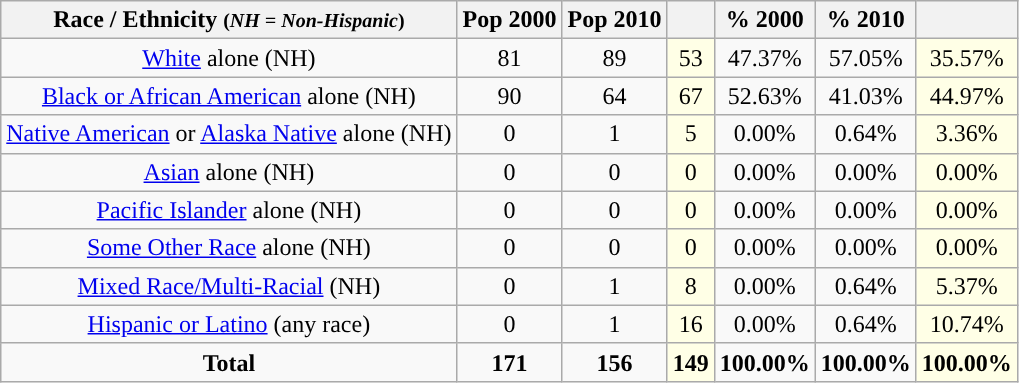<table class="wikitable" style="text-align:center;">
<tr>
<th>Race / Ethnicity <small>(<em>NH = Non-Hispanic</em>)</small></th>
<th>Pop 2000</th>
<th>Pop 2010</th>
<th></th>
<th>% 2000</th>
<th>% 2010</th>
<th></th>
</tr>
<tr>
<td><a href='#'>White</a> alone (NH)</td>
<td>81</td>
<td>89</td>
<td style='background: #ffffe6;'>53</td>
<td>47.37%</td>
<td>57.05%</td>
<td style='background: #ffffe6;'>35.57%</td>
</tr>
<tr>
<td><a href='#'>Black or African American</a> alone (NH)</td>
<td>90</td>
<td>64</td>
<td style='background: #ffffe6;'>67</td>
<td>52.63%</td>
<td>41.03%</td>
<td style='background: #ffffe6;'>44.97%</td>
</tr>
<tr>
<td><a href='#'>Native American</a> or <a href='#'>Alaska Native</a> alone (NH)</td>
<td>0</td>
<td>1</td>
<td style='background: #ffffe6;'>5</td>
<td>0.00%</td>
<td>0.64%</td>
<td style='background: #ffffe6;'>3.36%</td>
</tr>
<tr>
<td><a href='#'>Asian</a> alone (NH)</td>
<td>0</td>
<td>0</td>
<td style='background: #ffffe6;'>0</td>
<td>0.00%</td>
<td>0.00%</td>
<td style='background: #ffffe6;'>0.00%</td>
</tr>
<tr>
<td><a href='#'>Pacific Islander</a> alone (NH)</td>
<td>0</td>
<td>0</td>
<td style='background: #ffffe6;'>0</td>
<td>0.00%</td>
<td>0.00%</td>
<td style='background: #ffffe6;'>0.00%</td>
</tr>
<tr>
<td><a href='#'>Some Other Race</a> alone (NH)</td>
<td>0</td>
<td>0</td>
<td style='background: #ffffe6;'>0</td>
<td>0.00%</td>
<td>0.00%</td>
<td style='background: #ffffe6;'>0.00%</td>
</tr>
<tr>
<td><a href='#'>Mixed Race/Multi-Racial</a> (NH)</td>
<td>0</td>
<td>1</td>
<td style='background: #ffffe6;'>8</td>
<td>0.00%</td>
<td>0.64%</td>
<td style='background: #ffffe6;'>5.37%</td>
</tr>
<tr>
<td><a href='#'>Hispanic or Latino</a> (any race)</td>
<td>0</td>
<td>1</td>
<td style='background: #ffffe6;'>16</td>
<td>0.00%</td>
<td>0.64%</td>
<td style='background: #ffffe6;'>10.74%</td>
</tr>
<tr>
<td><strong>Total</strong></td>
<td><strong>171</strong></td>
<td><strong>156</strong></td>
<td style='background: #ffffe6;'><strong>149</strong></td>
<td><strong>100.00%</strong></td>
<td><strong>100.00%</strong></td>
<td style='background: #ffffe6;'><strong>100.00%</strong></td>
</tr>
</table>
